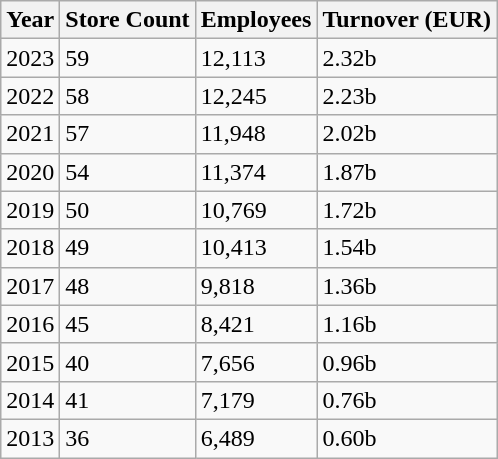<table class="wikitable">
<tr>
<th>Year</th>
<th>Store Count</th>
<th>Employees</th>
<th>Turnover (EUR)</th>
</tr>
<tr>
<td>2023</td>
<td>59</td>
<td>12,113</td>
<td>2.32b</td>
</tr>
<tr>
<td>2022</td>
<td>58</td>
<td>12,245</td>
<td>2.23b</td>
</tr>
<tr>
<td>2021</td>
<td>57</td>
<td>11,948</td>
<td>2.02b</td>
</tr>
<tr>
<td>2020</td>
<td>54</td>
<td>11,374</td>
<td>1.87b</td>
</tr>
<tr>
<td>2019</td>
<td>50</td>
<td>10,769</td>
<td>1.72b</td>
</tr>
<tr>
<td>2018</td>
<td>49</td>
<td>10,413</td>
<td>1.54b</td>
</tr>
<tr>
<td>2017</td>
<td>48</td>
<td>9,818</td>
<td>1.36b</td>
</tr>
<tr>
<td>2016</td>
<td>45</td>
<td>8,421</td>
<td>1.16b</td>
</tr>
<tr>
<td>2015</td>
<td>40</td>
<td>7,656</td>
<td>0.96b</td>
</tr>
<tr>
<td>2014</td>
<td>41</td>
<td>7,179</td>
<td>0.76b</td>
</tr>
<tr>
<td>2013</td>
<td>36</td>
<td>6,489</td>
<td>0.60b</td>
</tr>
</table>
